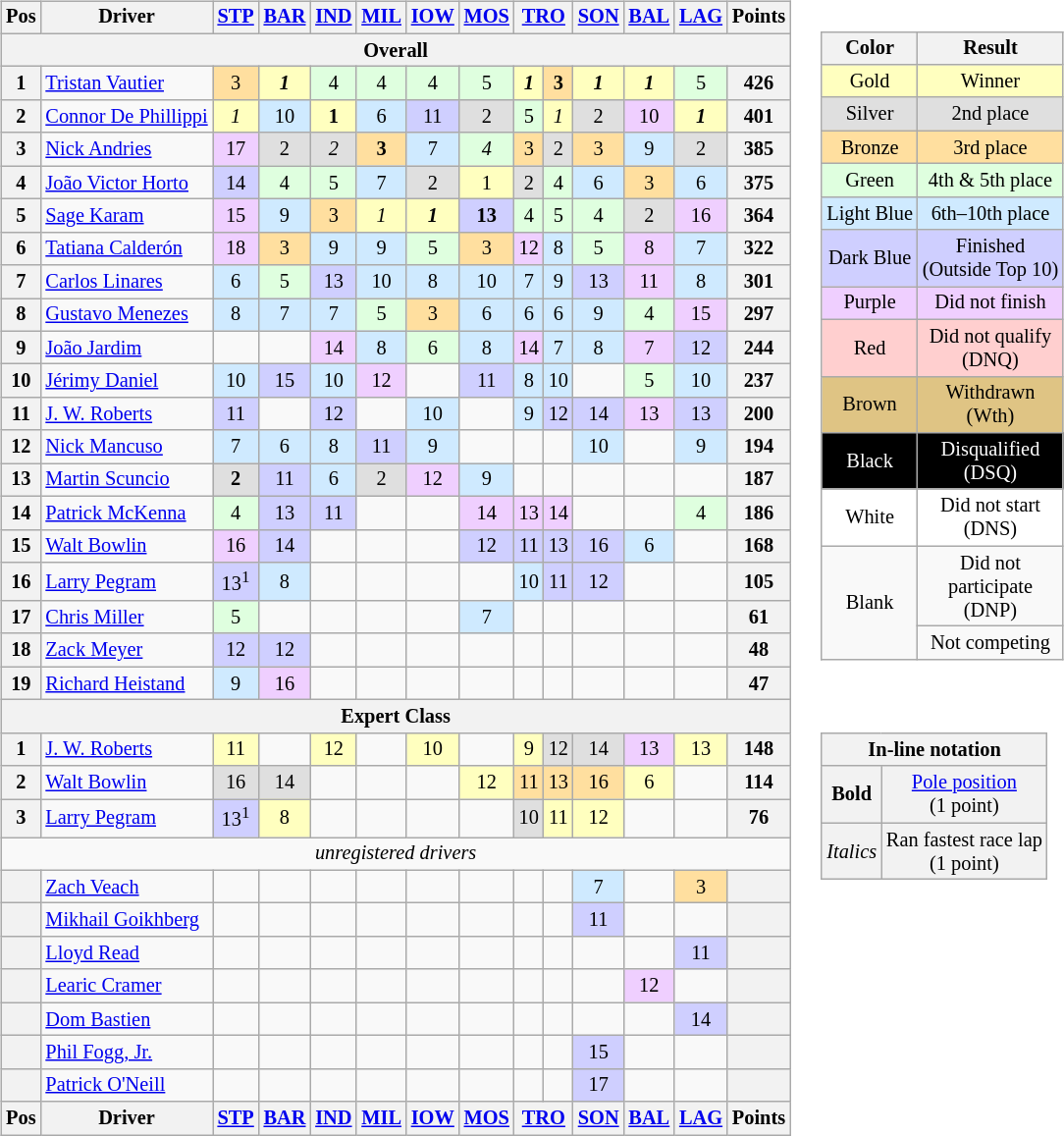<table>
<tr>
<td valign="top"><br><table class="wikitable" style="font-size:85%; text-align:center">
<tr valign="top">
<th valign="middle">Pos</th>
<th valign="middle">Driver</th>
<th><a href='#'>STP</a><br></th>
<th><a href='#'>BAR</a><br></th>
<th><a href='#'>IND</a><br></th>
<th><a href='#'>MIL</a><br></th>
<th><a href='#'>IOW</a><br></th>
<th><a href='#'>MOS</a><br></th>
<th colspan=2><a href='#'>TRO</a><br></th>
<th><a href='#'>SON</a><br></th>
<th><a href='#'>BAL</a><br></th>
<th><a href='#'>LAG</a><br></th>
<th valign="middle">Points</th>
</tr>
<tr>
<th colspan=14>Overall</th>
</tr>
<tr>
<th>1</th>
<td align="left"> <a href='#'>Tristan Vautier</a></td>
<td style="background:#FFDF9F;">3</td>
<td style="background:#FFFFBF;"><strong><em>1</em></strong></td>
<td style="background:#DFFFDF;">4</td>
<td style="background:#DFFFDF;">4</td>
<td style="background:#DFFFDF;">4</td>
<td style="background:#DFFFDF;">5</td>
<td style="background:#FFFFBF;"><strong><em>1</em></strong></td>
<td style="background:#FFDF9F;"><strong>3</strong></td>
<td style="background:#FFFFBF;"><strong><em>1</em></strong></td>
<td style="background:#FFFFBF;"><strong><em>1</em></strong></td>
<td style="background:#DFFFDF;">5</td>
<th>426</th>
</tr>
<tr>
<th>2</th>
<td align="left"> <a href='#'>Connor De Phillippi</a></td>
<td style="background:#FFFFBF;"><em>1</em></td>
<td style="background:#CFEAFF;">10</td>
<td style="background:#FFFFBF;"><strong>1</strong></td>
<td style="background:#CFEAFF;">6</td>
<td style="background:#CFCFFF;">11</td>
<td style="background:#DFDFDF;">2</td>
<td style="background:#DFFFDF;">5</td>
<td style="background:#FFFFBF;"><em>1</em></td>
<td style="background:#DFDFDF;">2</td>
<td style="background:#EFCFFF;">10</td>
<td style="background:#FFFFBF;"><strong><em>1</em></strong></td>
<th>401</th>
</tr>
<tr>
<th>3</th>
<td align="left"> <a href='#'>Nick Andries</a></td>
<td style="background:#EFCFFF;">17</td>
<td style="background:#DFDFDF;">2</td>
<td style="background:#DFDFDF;"><em>2</em></td>
<td style="background:#FFDF9F;"><strong>3</strong></td>
<td style="background:#CFEAFF;">7</td>
<td style="background:#DFFFDF;"><em>4</em></td>
<td style="background:#FFDF9F;">3</td>
<td style="background:#DFDFDF;">2</td>
<td style="background:#FFDF9F;">3</td>
<td style="background:#CFEAFF;">9</td>
<td style="background:#DFDFDF;">2</td>
<th>385</th>
</tr>
<tr>
<th>4</th>
<td align="left"> <a href='#'>João Victor Horto</a></td>
<td style="background:#CFCFFF;">14</td>
<td style="background:#DFFFDF;">4</td>
<td style="background:#DFFFDF;">5</td>
<td style="background:#CFEAFF;">7</td>
<td style="background:#DFDFDF;">2</td>
<td style="background:#FFFFBF;">1</td>
<td style="background:#DFDFDF;">2</td>
<td style="background:#DFFFDF;">4</td>
<td style="background:#CFEAFF;">6</td>
<td style="background:#FFDF9F;">3</td>
<td style="background:#CFEAFF;">6</td>
<th>375</th>
</tr>
<tr>
<th>5</th>
<td align="left"> <a href='#'>Sage Karam</a></td>
<td style="background:#EFCFFF;">15</td>
<td style="background:#CFEAFF;">9</td>
<td style="background:#FFDF9F;">3</td>
<td style="background:#FFFFBF;"><em>1</em></td>
<td style="background:#FFFFBF;"><strong><em>1</em></strong></td>
<td style="background:#CFCFFF;"><strong>13</strong></td>
<td style="background:#DFFFDF;">4</td>
<td style="background:#DFFFDF;">5</td>
<td style="background:#DFFFDF;">4</td>
<td style="background:#DFDFDF;">2</td>
<td style="background:#EFCFFF;">16</td>
<th>364</th>
</tr>
<tr>
<th>6</th>
<td align="left"> <a href='#'>Tatiana Calderón</a></td>
<td style="background:#EFCFFF;">18</td>
<td style="background:#FFDF9F;">3</td>
<td style="background:#CFEAFF;">9</td>
<td style="background:#CFEAFF;">9</td>
<td style="background:#DFFFDF;">5</td>
<td style="background:#FFDF9F;">3</td>
<td style="background:#EFCFFF;">12</td>
<td style="background:#CFEAFF;">8</td>
<td style="background:#DFFFDF;">5</td>
<td style="background:#EFCFFF;">8</td>
<td style="background:#CFEAFF;">7</td>
<th>322</th>
</tr>
<tr>
<th>7</th>
<td align="left"> <a href='#'>Carlos Linares</a></td>
<td style="background:#CFEAFF;">6</td>
<td style="background:#DFFFDF;">5</td>
<td style="background:#CFCFFF;">13</td>
<td style="background:#CFEAFF;">10</td>
<td style="background:#CFEAFF;">8</td>
<td style="background:#CFEAFF;">10</td>
<td style="background:#CFEAFF;">7</td>
<td style="background:#CFEAFF;">9</td>
<td style="background:#CFCFFF;">13</td>
<td style="background:#EFCFFF;">11</td>
<td style="background:#CFEAFF;">8</td>
<th>301</th>
</tr>
<tr>
<th>8</th>
<td align="left"> <a href='#'>Gustavo Menezes</a></td>
<td style="background:#CFEAFF;">8</td>
<td style="background:#CFEAFF;">7</td>
<td style="background:#CFEAFF;">7</td>
<td style="background:#DFFFDF;">5</td>
<td style="background:#FFDF9F;">3</td>
<td style="background:#CFEAFF;">6</td>
<td style="background:#CFEAFF;">6</td>
<td style="background:#CFEAFF;">6</td>
<td style="background:#CFEAFF;">9</td>
<td style="background:#DFFFDF;">4</td>
<td style="background:#EFCFFF;">15</td>
<th>297</th>
</tr>
<tr>
<th>9</th>
<td align="left"> <a href='#'>João Jardim</a></td>
<td></td>
<td></td>
<td style="background:#EFCFFF;">14</td>
<td style="background:#CFEAFF;">8</td>
<td style="background:#DFFFDF;">6</td>
<td style="background:#CFEAFF;">8</td>
<td style="background:#EFCFFF;">14</td>
<td style="background:#CFEAFF;">7</td>
<td style="background:#CFEAFF;">8</td>
<td style="background:#EFCFFF;">7</td>
<td style="background:#CFCFFF;">12</td>
<th>244</th>
</tr>
<tr>
<th>10</th>
<td align="left"> <a href='#'>Jérimy Daniel</a></td>
<td style="background:#CFEAFF;">10</td>
<td style="background:#CFCFFF;">15</td>
<td style="background:#CFEAFF;">10</td>
<td style="background:#EFCFFF;">12</td>
<td></td>
<td style="background:#CFCFFF;">11</td>
<td style="background:#CFEAFF;">8</td>
<td style="background:#CFEAFF;">10</td>
<td></td>
<td style="background:#DFFFDF;">5</td>
<td style="background:#CFEAFF;">10</td>
<th>237</th>
</tr>
<tr>
<th>11</th>
<td align="left"> <a href='#'>J. W. Roberts</a></td>
<td style="background:#CFCFFF;">11</td>
<td></td>
<td style="background:#CFCFFF;">12</td>
<td></td>
<td style="background:#CFEAFF;">10</td>
<td></td>
<td style="background:#CFEAFF;">9</td>
<td style="background:#CFCFFF;">12</td>
<td style="background:#CFCFFF;">14</td>
<td style="background:#EFCFFF;">13</td>
<td style="background:#CFCFFF;">13</td>
<th>200</th>
</tr>
<tr>
<th>12</th>
<td align="left"> <a href='#'>Nick Mancuso</a></td>
<td style="background:#CFEAFF;">7</td>
<td style="background:#CFEAFF;">6</td>
<td style="background:#CFEAFF;">8</td>
<td style="background:#CFCFFF;">11</td>
<td style="background:#CFEAFF;">9</td>
<td></td>
<td></td>
<td></td>
<td style="background:#CFEAFF;">10</td>
<td></td>
<td style="background:#CFEAFF;">9</td>
<th>194</th>
</tr>
<tr>
<th>13</th>
<td align="left"> <a href='#'>Martin Scuncio</a></td>
<td style="background:#DFDFDF;"><strong>2</strong></td>
<td style="background:#CFCFFF;">11</td>
<td style="background:#CFEAFF;">6</td>
<td style="background:#DFDFDF;">2</td>
<td style="background:#EFCFFF;">12</td>
<td style="background:#CFEAFF;">9</td>
<td></td>
<td></td>
<td></td>
<td></td>
<td></td>
<th>187</th>
</tr>
<tr>
<th>14</th>
<td align="left"> <a href='#'>Patrick McKenna</a></td>
<td style="background:#DFFFDF;">4</td>
<td style="background:#CFCFFF;">13</td>
<td style="background:#CFCFFF;">11</td>
<td></td>
<td></td>
<td style="background:#EFCFFF;">14</td>
<td style="background:#EFCFFF;">13</td>
<td style="background:#EFCFFF;">14</td>
<td></td>
<td></td>
<td style="background:#DFFFDF;">4</td>
<th>186</th>
</tr>
<tr>
<th>15</th>
<td align="left"> <a href='#'>Walt Bowlin</a></td>
<td style="background:#EFCFFF;">16</td>
<td style="background:#CFCFFF;">14</td>
<td></td>
<td></td>
<td></td>
<td style="background:#CFCFFF;">12</td>
<td style="background:#CFCFFF;">11</td>
<td style="background:#CFCFFF;">13</td>
<td style="background:#CFCFFF;">16</td>
<td style="background:#CFEAFF;">6</td>
<td></td>
<th>168</th>
</tr>
<tr>
<th>16</th>
<td align="left"> <a href='#'>Larry Pegram</a></td>
<td style="background:#CFCFFF;">13<sup>1</sup></td>
<td style="background:#CFEAFF;">8</td>
<td></td>
<td></td>
<td></td>
<td></td>
<td style="background:#CFEAFF;">10</td>
<td style="background:#CFCFFF;">11</td>
<td style="background:#CFCFFF;">12</td>
<td></td>
<td></td>
<th>105</th>
</tr>
<tr>
<th>17</th>
<td align="left"> <a href='#'>Chris Miller</a></td>
<td style="background:#DFFFDF;">5</td>
<td></td>
<td></td>
<td></td>
<td></td>
<td style="background:#CFEAFF;">7</td>
<td></td>
<td></td>
<td></td>
<td></td>
<td></td>
<th>61</th>
</tr>
<tr>
<th>18</th>
<td align="left"> <a href='#'>Zack Meyer</a></td>
<td style="background:#CFCFFF;">12</td>
<td style="background:#CFCFFF;">12</td>
<td></td>
<td></td>
<td></td>
<td></td>
<td></td>
<td></td>
<td></td>
<td></td>
<td></td>
<th>48</th>
</tr>
<tr>
<th>19</th>
<td align="left"> <a href='#'>Richard Heistand</a></td>
<td style="background:#CFEAFF;">9</td>
<td style="background:#EFCFFF;">16</td>
<td></td>
<td></td>
<td></td>
<td></td>
<td></td>
<td></td>
<td></td>
<td></td>
<td></td>
<th>47</th>
</tr>
<tr>
<th colspan=14>Expert Class</th>
</tr>
<tr>
<th>1</th>
<td align="left"> <a href='#'>J. W. Roberts</a></td>
<td style="background:#FFFFBF;">11</td>
<td></td>
<td style="background:#FFFFBF;">12</td>
<td></td>
<td style="background:#FFFFBF;">10</td>
<td></td>
<td style="background:#FFFFBF;">9</td>
<td style="background:#DFDFDF;">12</td>
<td style="background:#DFDFDF;">14</td>
<td style="background:#EFCFFF;">13</td>
<td style="background:#FFFFBF;">13</td>
<th>148</th>
</tr>
<tr>
<th>2</th>
<td align="left"> <a href='#'>Walt Bowlin</a></td>
<td style="background:#DFDFDF;">16</td>
<td style="background:#DFDFDF;">14</td>
<td></td>
<td></td>
<td></td>
<td style="background:#FFFFBF;">12</td>
<td style="background:#FFDF9F;">11</td>
<td style="background:#FFDF9F;">13</td>
<td style="background:#FFDF9F;">16</td>
<td style="background:#FFFFBF;">6</td>
<td></td>
<th>114</th>
</tr>
<tr>
<th>3</th>
<td align="left"> <a href='#'>Larry Pegram</a></td>
<td style="background:#CFCFFF;">13<sup>1</sup></td>
<td style="background:#FFFFBF;">8</td>
<td></td>
<td></td>
<td></td>
<td></td>
<td style="background:#DFDFDF;">10</td>
<td style="background:#FFFFBF;">11</td>
<td style="background:#FFFFBF;">12</td>
<td></td>
<td></td>
<th>76</th>
</tr>
<tr>
<td align=center colspan=14><em>unregistered drivers</em></td>
</tr>
<tr>
<th></th>
<td align="left"> <a href='#'>Zach Veach</a></td>
<td></td>
<td></td>
<td></td>
<td></td>
<td></td>
<td></td>
<td></td>
<td></td>
<td style="background:#CFEAFF;">7</td>
<td></td>
<td style="background:#FFDF9F;">3</td>
<th></th>
</tr>
<tr>
<th></th>
<td align="left"> <a href='#'>Mikhail Goikhberg</a></td>
<td></td>
<td></td>
<td></td>
<td></td>
<td></td>
<td></td>
<td></td>
<td></td>
<td style="background:#CFCFFF;">11</td>
<td></td>
<td></td>
<th></th>
</tr>
<tr>
<th></th>
<td align="left"> <a href='#'>Lloyd Read</a></td>
<td></td>
<td></td>
<td></td>
<td></td>
<td></td>
<td></td>
<td></td>
<td></td>
<td></td>
<td></td>
<td style="background:#CFCFFF;">11</td>
<th></th>
</tr>
<tr>
<th></th>
<td align="left"> <a href='#'>Learic Cramer</a></td>
<td></td>
<td></td>
<td></td>
<td></td>
<td></td>
<td></td>
<td></td>
<td></td>
<td></td>
<td style="background:#EFCFFF;">12</td>
<td></td>
<th></th>
</tr>
<tr>
<th></th>
<td align="left"> <a href='#'>Dom Bastien</a></td>
<td></td>
<td></td>
<td></td>
<td></td>
<td></td>
<td></td>
<td></td>
<td></td>
<td></td>
<td></td>
<td style="background:#CFCFFF;">14</td>
<th></th>
</tr>
<tr>
<th></th>
<td align="left"> <a href='#'>Phil Fogg, Jr.</a></td>
<td></td>
<td></td>
<td></td>
<td></td>
<td></td>
<td></td>
<td></td>
<td></td>
<td style="background:#CFCFFF;">15</td>
<td></td>
<td></td>
<th></th>
</tr>
<tr>
<th></th>
<td align="left"> <a href='#'>Patrick O'Neill</a></td>
<td></td>
<td></td>
<td></td>
<td></td>
<td></td>
<td></td>
<td></td>
<td></td>
<td style="background:#CFCFFF;">17</td>
<td></td>
<td></td>
<th></th>
</tr>
<tr>
<th valign="middle">Pos</th>
<th valign="middle">Driver</th>
<th><a href='#'>STP</a><br></th>
<th><a href='#'>BAR</a><br></th>
<th><a href='#'>IND</a><br></th>
<th><a href='#'>MIL</a><br></th>
<th><a href='#'>IOW</a><br></th>
<th><a href='#'>MOS</a><br></th>
<th colspan=2><a href='#'>TRO</a><br></th>
<th><a href='#'>SON</a><br></th>
<th><a href='#'>BAL</a><br></th>
<th><a href='#'>LAG</a><br></th>
<th valign="middle">Points</th>
</tr>
</table>
</td>
<td valign="top"><br><table>
<tr>
<td><br><table style="margin-right:0; font-size:85%; text-align:center;" class="wikitable">
<tr>
<th>Color</th>
<th>Result</th>
</tr>
<tr style="background:#FFFFBF;">
<td>Gold</td>
<td>Winner</td>
</tr>
<tr style="background:#DFDFDF;">
<td>Silver</td>
<td>2nd place</td>
</tr>
<tr style="background:#FFDF9F;">
<td>Bronze</td>
<td>3rd place</td>
</tr>
<tr style="background:#DFFFDF;">
<td>Green</td>
<td>4th & 5th place</td>
</tr>
<tr style="background:#CFEAFF;">
<td>Light Blue</td>
<td>6th–10th place</td>
</tr>
<tr style="background:#CFCFFF;">
<td>Dark Blue</td>
<td>Finished<br>(Outside Top 10)</td>
</tr>
<tr style="background:#EFCFFF;">
<td>Purple</td>
<td>Did not finish</td>
</tr>
<tr style="background:#FFCFCF;">
<td>Red</td>
<td>Did not qualify<br>(DNQ)</td>
</tr>
<tr style="background:#DFC484;">
<td>Brown</td>
<td>Withdrawn<br>(Wth)</td>
</tr>
<tr style="background:#000000; color:white;">
<td>Black</td>
<td>Disqualified<br>(DSQ)</td>
</tr>
<tr style="background:#FFFFFF;">
<td>White</td>
<td>Did not start<br>(DNS)</td>
</tr>
<tr>
<td rowspan=2>Blank</td>
<td>Did not<br>participate<br>(DNP)</td>
</tr>
<tr>
<td>Not competing</td>
</tr>
</table>
</td>
</tr>
<tr>
<td><br><table style="margin-right:0; font-size:85%; text-align:center;" class="wikitable">
<tr>
<td style="background:#F2F2F2;" align=center colspan=2><strong>In-line notation</strong></td>
</tr>
<tr>
<td style="background:#F2F2F2;" align=center><strong>Bold</strong></td>
<td style="background:#F2F2F2;" align=center><a href='#'>Pole position</a><br>(1 point)</td>
</tr>
<tr>
<td style="background:#F2F2F2;" align=center><em>Italics</em></td>
<td style="background:#F2F2F2;" align=center>Ran fastest race lap<br>(1 point)</td>
</tr>
</table>
</td>
</tr>
</table>
</td>
</tr>
</table>
